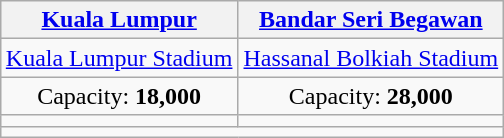<table class="wikitable" style="text-align:center;margin:1em auto;">
<tr>
<th> <a href='#'>Kuala Lumpur</a></th>
<th> <a href='#'>Bandar Seri Begawan</a></th>
</tr>
<tr>
<td><a href='#'>Kuala Lumpur Stadium</a></td>
<td><a href='#'>Hassanal Bolkiah Stadium</a></td>
</tr>
<tr>
<td>Capacity: <strong>18,000</strong></td>
<td>Capacity: <strong>28,000</strong></td>
</tr>
<tr>
<td></td>
<td></td>
</tr>
<tr>
<td rowspan=6 colspan=2></td>
</tr>
</table>
